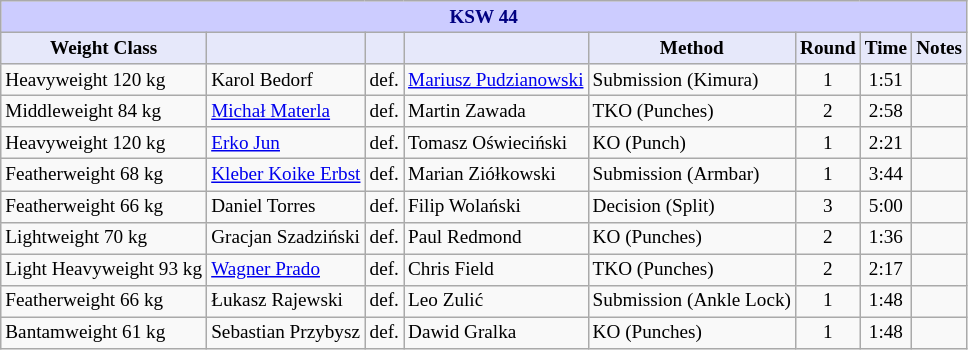<table class="wikitable" style="font-size: 80%;">
<tr>
<th colspan="8" style="background-color: #ccf; color: #000080; text-align: center;"><strong>KSW 44</strong></th>
</tr>
<tr>
<th colspan="1" style="background-color: #E6E8FA; color: #000000; text-align: center;">Weight Class</th>
<th colspan="1" style="background-color: #E6E8FA; color: #000000; text-align: center;"></th>
<th colspan="1" style="background-color: #E6E8FA; color: #000000; text-align: center;"></th>
<th colspan="1" style="background-color: #E6E8FA; color: #000000; text-align: center;"></th>
<th colspan="1" style="background-color: #E6E8FA; color: #000000; text-align: center;">Method</th>
<th colspan="1" style="background-color: #E6E8FA; color: #000000; text-align: center;">Round</th>
<th colspan="1" style="background-color: #E6E8FA; color: #000000; text-align: center;">Time</th>
<th colspan="1" style="background-color: #E6E8FA; color: #000000; text-align: center;">Notes</th>
</tr>
<tr>
<td>Heavyweight 120 kg</td>
<td> Karol Bedorf</td>
<td align=center>def.</td>
<td> <a href='#'>Mariusz Pudzianowski</a></td>
<td>Submission (Kimura)</td>
<td align=center>1</td>
<td align=center>1:51</td>
<td></td>
</tr>
<tr>
<td>Middleweight 84 kg</td>
<td> <a href='#'>Michał Materla</a></td>
<td align=center>def.</td>
<td> Martin Zawada</td>
<td>TKO (Punches)</td>
<td align=center>2</td>
<td align=center>2:58</td>
<td></td>
</tr>
<tr>
<td>Heavyweight 120 kg</td>
<td> <a href='#'>Erko Jun</a></td>
<td align=center>def.</td>
<td> Tomasz Oświeciński</td>
<td>KO (Punch)</td>
<td align=center>1</td>
<td align=center>2:21</td>
<td></td>
</tr>
<tr>
<td>Featherweight 68 kg</td>
<td> <a href='#'>Kleber Koike Erbst</a></td>
<td align=center>def.</td>
<td> Marian Ziółkowski</td>
<td>Submission (Armbar)</td>
<td align=center>1</td>
<td align=center>3:44</td>
<td></td>
</tr>
<tr>
<td>Featherweight 66 kg</td>
<td> Daniel Torres</td>
<td align=center>def.</td>
<td> Filip Wolański</td>
<td>Decision (Split)</td>
<td align=center>3</td>
<td align=center>5:00</td>
<td></td>
</tr>
<tr>
<td>Lightweight 70 kg</td>
<td> Gracjan Szadziński</td>
<td align=center>def.</td>
<td> Paul Redmond</td>
<td>KO (Punches)</td>
<td align=center>2</td>
<td align=center>1:36</td>
<td></td>
</tr>
<tr>
<td>Light Heavyweight 93 kg</td>
<td> <a href='#'>Wagner Prado</a></td>
<td align=center>def.</td>
<td> Chris Field</td>
<td>TKO (Punches)</td>
<td align=center>2</td>
<td align=center>2:17</td>
<td></td>
</tr>
<tr>
<td>Featherweight 66 kg</td>
<td> Łukasz Rajewski</td>
<td align=center>def.</td>
<td> Leo Zulić</td>
<td>Submission (Ankle Lock)</td>
<td align=center>1</td>
<td align=center>1:48</td>
<td></td>
</tr>
<tr>
<td>Bantamweight 61 kg</td>
<td> Sebastian Przybysz</td>
<td align=center>def.</td>
<td> Dawid Gralka</td>
<td>KO (Punches)</td>
<td align=center>1</td>
<td align=center>1:48</td>
<td></td>
</tr>
</table>
